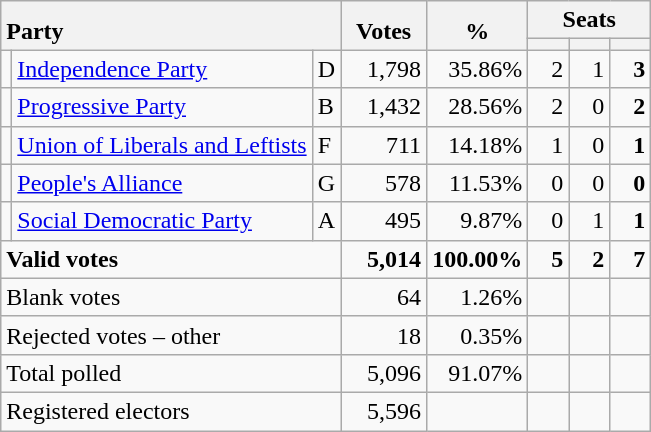<table class="wikitable" border="1" style="text-align:right;">
<tr>
<th style="text-align:left;" valign=bottom rowspan=2 colspan=3>Party</th>
<th align=center valign=bottom rowspan=2 width="50">Votes</th>
<th align=center valign=bottom rowspan=2 width="50">%</th>
<th colspan=3>Seats</th>
</tr>
<tr>
<th align=center valign=bottom width="20"><small></small></th>
<th align=center valign=bottom width="20"><small><a href='#'></a></small></th>
<th align=center valign=bottom width="20"><small></small></th>
</tr>
<tr>
<td></td>
<td align=left><a href='#'>Independence Party</a></td>
<td align=left>D</td>
<td>1,798</td>
<td>35.86%</td>
<td>2</td>
<td>1</td>
<td><strong>3</strong></td>
</tr>
<tr>
<td></td>
<td align=left><a href='#'>Progressive Party</a></td>
<td align=left>B</td>
<td>1,432</td>
<td>28.56%</td>
<td>2</td>
<td>0</td>
<td><strong>2</strong></td>
</tr>
<tr>
<td></td>
<td align=left><a href='#'>Union of Liberals and Leftists</a></td>
<td align=left>F</td>
<td>711</td>
<td>14.18%</td>
<td>1</td>
<td>0</td>
<td><strong>1</strong></td>
</tr>
<tr>
<td></td>
<td align=left><a href='#'>People's Alliance</a></td>
<td align=left>G</td>
<td>578</td>
<td>11.53%</td>
<td>0</td>
<td>0</td>
<td><strong>0</strong></td>
</tr>
<tr>
<td></td>
<td align=left><a href='#'>Social Democratic Party</a></td>
<td align=left>A</td>
<td>495</td>
<td>9.87%</td>
<td>0</td>
<td>1</td>
<td><strong>1</strong></td>
</tr>
<tr style="font-weight:bold">
<td align=left colspan=3>Valid votes</td>
<td>5,014</td>
<td>100.00%</td>
<td>5</td>
<td>2</td>
<td>7</td>
</tr>
<tr>
<td align=left colspan=3>Blank votes</td>
<td>64</td>
<td>1.26%</td>
<td></td>
<td></td>
<td></td>
</tr>
<tr>
<td align=left colspan=3>Rejected votes – other</td>
<td>18</td>
<td>0.35%</td>
<td></td>
<td></td>
<td></td>
</tr>
<tr>
<td align=left colspan=3>Total polled</td>
<td>5,096</td>
<td>91.07%</td>
<td></td>
<td></td>
<td></td>
</tr>
<tr>
<td align=left colspan=3>Registered electors</td>
<td>5,596</td>
<td></td>
<td></td>
<td></td>
<td></td>
</tr>
</table>
